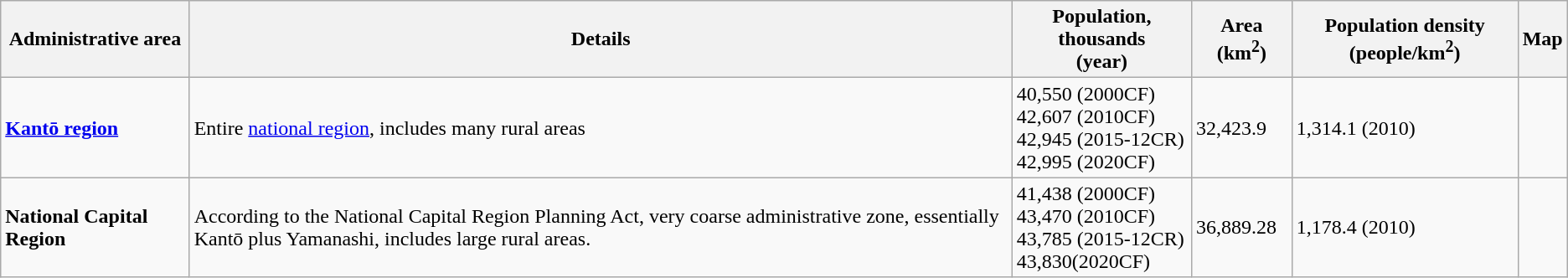<table class="wikitable">
<tr>
<th>Administrative area</th>
<th>Details</th>
<th>Population, thousands<br>(year)</th>
<th>Area (km<sup>2</sup>)</th>
<th>Population density (people/km<sup>2</sup>)</th>
<th>Map</th>
</tr>
<tr>
<td><strong><a href='#'>Kantō region</a></strong></td>
<td>Entire <a href='#'>national region</a>, includes many rural areas</td>
<td>40,550 (2000CF)<br>42,607 (2010CF)<br>42,945 (2015-12CR)<br>42,995 (2020CF)</td>
<td>32,423.9</td>
<td>1,314.1 (2010)</td>
<td></td>
</tr>
<tr>
<td><strong>National Capital Region</strong></td>
<td>According to the National Capital Region Planning Act, very coarse administrative zone, essentially Kantō plus Yamanashi, includes large rural areas.</td>
<td>41,438 (2000CF)<br>43,470 (2010CF)<br>43,785 (2015-12CR)<br>43,830(2020CF)</td>
<td>36,889.28</td>
<td>1,178.4 (2010)</td>
<td></td>
</tr>
</table>
